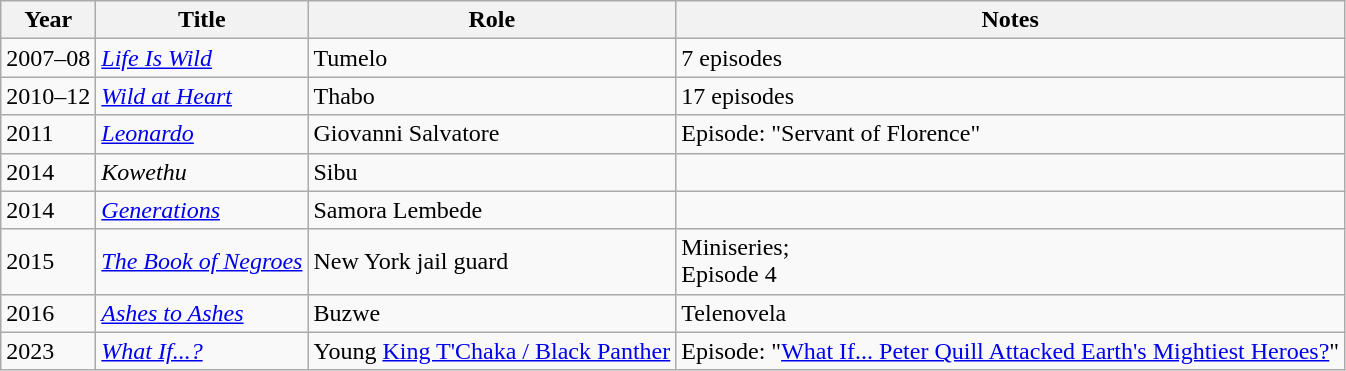<table class="wikitable sortable">
<tr>
<th>Year</th>
<th>Title</th>
<th>Role</th>
<th class="unsortable">Notes</th>
</tr>
<tr>
<td>2007–08</td>
<td><em><a href='#'>Life Is Wild</a></em></td>
<td>Tumelo</td>
<td>7 episodes</td>
</tr>
<tr>
<td>2010–12</td>
<td><em><a href='#'>Wild at Heart</a></em></td>
<td>Thabo</td>
<td>17 episodes</td>
</tr>
<tr>
<td>2011</td>
<td><em><a href='#'>Leonardo</a></em></td>
<td>Giovanni Salvatore</td>
<td>Episode: "Servant of Florence"</td>
</tr>
<tr>
<td>2014</td>
<td><em>Kowethu</em></td>
<td>Sibu</td>
<td></td>
</tr>
<tr>
<td>2014</td>
<td><em><a href='#'>Generations</a></em></td>
<td>Samora Lembede</td>
<td></td>
</tr>
<tr>
<td>2015</td>
<td><em><a href='#'>The Book of Negroes</a></em></td>
<td>New York jail guard</td>
<td>Miniseries; <br>Episode 4</td>
</tr>
<tr>
<td>2016</td>
<td><em><a href='#'>Ashes to Ashes</a></em></td>
<td>Buzwe</td>
<td>Telenovela</td>
</tr>
<tr>
<td>2023</td>
<td><em><a href='#'>What If...?</a></em></td>
<td>Young <a href='#'>King T'Chaka / Black Panther</a></td>
<td>Episode: "<a href='#'>What If... Peter Quill Attacked Earth's Mightiest Heroes?</a>"</td>
</tr>
</table>
